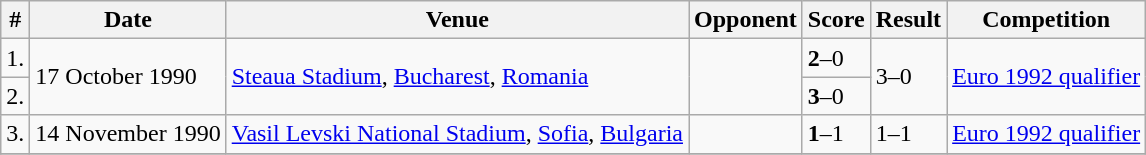<table class="wikitable">
<tr>
<th>#</th>
<th>Date</th>
<th>Venue</th>
<th>Opponent</th>
<th>Score</th>
<th>Result</th>
<th>Competition</th>
</tr>
<tr>
<td>1.</td>
<td rowspan=2>17 October 1990</td>
<td rowspan=2><a href='#'>Steaua Stadium</a>, <a href='#'>Bucharest</a>, <a href='#'>Romania</a></td>
<td rowspan=2></td>
<td><strong>2</strong>–0</td>
<td rowspan=2>3–0</td>
<td rowspan=2><a href='#'>Euro 1992 qualifier</a></td>
</tr>
<tr>
<td>2.</td>
<td><strong>3</strong>–0</td>
</tr>
<tr>
<td>3.</td>
<td>14 November 1990</td>
<td><a href='#'>Vasil Levski National Stadium</a>, <a href='#'>Sofia</a>, <a href='#'>Bulgaria</a></td>
<td></td>
<td><strong>1</strong>–1</td>
<td>1–1</td>
<td><a href='#'>Euro 1992 qualifier</a></td>
</tr>
<tr>
</tr>
</table>
